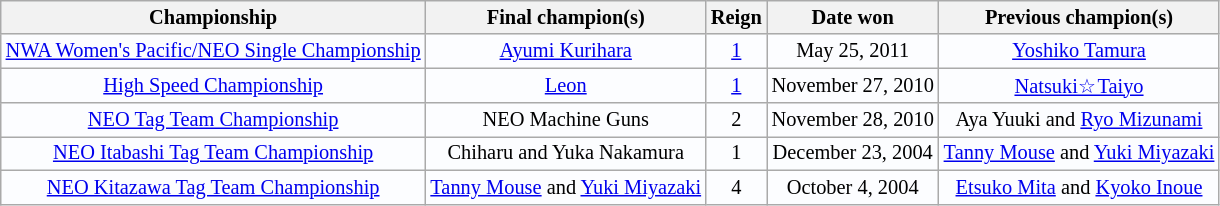<table class="wikitable" style="text-align:center; background:#fcfdff; font-size:85%;">
<tr>
<th>Championship</th>
<th>Final champion(s)</th>
<th>Reign</th>
<th>Date won</th>
<th>Previous champion(s)</th>
</tr>
<tr>
<td><a href='#'>NWA Women's Pacific/NEO Single Championship</a></td>
<td><a href='#'>Ayumi Kurihara</a></td>
<td><a href='#'>1</a></td>
<td>May 25, 2011</td>
<td><a href='#'>Yoshiko Tamura</a></td>
</tr>
<tr>
<td><a href='#'>High Speed Championship</a></td>
<td><a href='#'>Leon</a></td>
<td><a href='#'>1</a></td>
<td>November 27, 2010</td>
<td><a href='#'>Natsuki☆Taiyo</a></td>
</tr>
<tr>
<td><a href='#'>NEO Tag Team Championship</a></td>
<td>NEO Machine Guns<br></td>
<td>2</td>
<td>November 28, 2010</td>
<td>Aya Yuuki and <a href='#'>Ryo Mizunami</a></td>
</tr>
<tr>
<td><a href='#'>NEO Itabashi Tag Team Championship</a></td>
<td>Chiharu and Yuka Nakamura</td>
<td>1<br></td>
<td>December 23, 2004</td>
<td><a href='#'>Tanny Mouse</a> and <a href='#'>Yuki Miyazaki</a></td>
</tr>
<tr>
<td><a href='#'>NEO Kitazawa Tag Team Championship</a></td>
<td><a href='#'>Tanny Mouse</a> and <a href='#'>Yuki Miyazaki</a></td>
<td>4</td>
<td>October 4, 2004</td>
<td><a href='#'>Etsuko Mita</a> and <a href='#'>Kyoko Inoue</a></td>
</tr>
</table>
